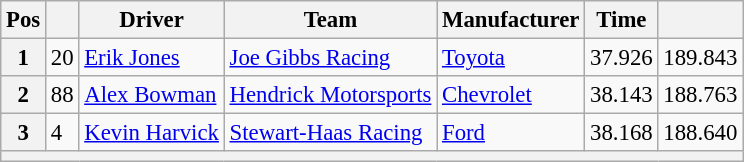<table class="wikitable" style="font-size:95%">
<tr>
<th>Pos</th>
<th></th>
<th>Driver</th>
<th>Team</th>
<th>Manufacturer</th>
<th>Time</th>
<th></th>
</tr>
<tr>
<th>1</th>
<td>20</td>
<td><a href='#'>Erik Jones</a></td>
<td><a href='#'>Joe Gibbs Racing</a></td>
<td><a href='#'>Toyota</a></td>
<td>37.926</td>
<td>189.843</td>
</tr>
<tr>
<th>2</th>
<td>88</td>
<td><a href='#'>Alex Bowman</a></td>
<td><a href='#'>Hendrick Motorsports</a></td>
<td><a href='#'>Chevrolet</a></td>
<td>38.143</td>
<td>188.763</td>
</tr>
<tr>
<th>3</th>
<td>4</td>
<td><a href='#'>Kevin Harvick</a></td>
<td><a href='#'>Stewart-Haas Racing</a></td>
<td><a href='#'>Ford</a></td>
<td>38.168</td>
<td>188.640</td>
</tr>
<tr>
<th colspan="7"></th>
</tr>
</table>
